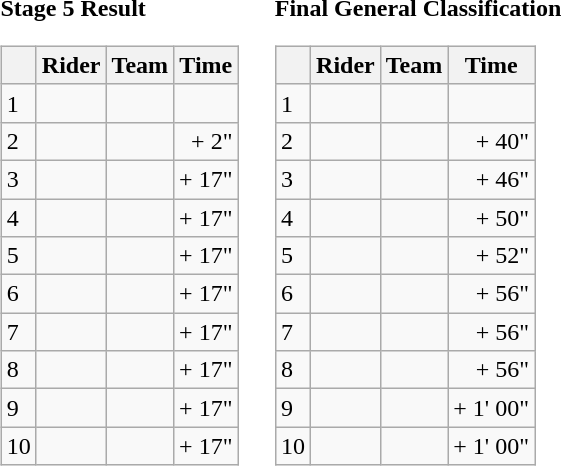<table>
<tr>
<td><strong>Stage 5 Result</strong><br><table class="wikitable">
<tr>
<th></th>
<th>Rider</th>
<th>Team</th>
<th>Time</th>
</tr>
<tr>
<td>1</td>
<td></td>
<td></td>
<td align="right"></td>
</tr>
<tr>
<td>2</td>
<td></td>
<td></td>
<td align="right">+ 2"</td>
</tr>
<tr>
<td>3</td>
<td> </td>
<td></td>
<td align="right">+ 17"</td>
</tr>
<tr>
<td>4</td>
<td></td>
<td></td>
<td align="right">+ 17"</td>
</tr>
<tr>
<td>5</td>
<td></td>
<td></td>
<td align="right">+ 17"</td>
</tr>
<tr>
<td>6</td>
<td></td>
<td></td>
<td align="right">+ 17"</td>
</tr>
<tr>
<td>7</td>
<td></td>
<td></td>
<td align="right">+ 17"</td>
</tr>
<tr>
<td>8</td>
<td> </td>
<td></td>
<td align="right">+ 17"</td>
</tr>
<tr>
<td>9</td>
<td></td>
<td></td>
<td align="right">+ 17"</td>
</tr>
<tr>
<td>10</td>
<td></td>
<td></td>
<td align="right">+ 17"</td>
</tr>
</table>
</td>
<td></td>
<td><strong>Final General Classification</strong><br><table class="wikitable">
<tr>
<th></th>
<th>Rider</th>
<th>Team</th>
<th>Time</th>
</tr>
<tr>
<td>1</td>
<td> </td>
<td></td>
<td align="right"></td>
</tr>
<tr>
<td>2</td>
<td></td>
<td></td>
<td align="right">+ 40"</td>
</tr>
<tr>
<td>3</td>
<td> </td>
<td></td>
<td align="right">+ 46"</td>
</tr>
<tr>
<td>4</td>
<td> </td>
<td></td>
<td align="right">+ 50"</td>
</tr>
<tr>
<td>5</td>
<td></td>
<td></td>
<td align="right">+ 52"</td>
</tr>
<tr>
<td>6</td>
<td></td>
<td></td>
<td align="right">+ 56"</td>
</tr>
<tr>
<td>7</td>
<td> </td>
<td></td>
<td align="right">+ 56"</td>
</tr>
<tr>
<td>8</td>
<td></td>
<td></td>
<td align="right">+ 56"</td>
</tr>
<tr>
<td>9</td>
<td></td>
<td></td>
<td align="right">+ 1' 00"</td>
</tr>
<tr>
<td>10</td>
<td></td>
<td></td>
<td align="right">+ 1' 00"</td>
</tr>
</table>
</td>
</tr>
</table>
